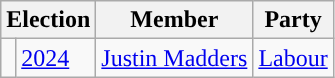<table class="wikitable">
<tr>
<th colspan="2">Election</th>
<th>Member</th>
<th>Party</th>
</tr>
<tr>
<td style="color:inherit;background-color: "></td>
<td><a href='#'>2024</a></td>
<td><a href='#'>Justin Madders</a></td>
<td><a href='#'>Labour</a></td>
</tr>
</table>
